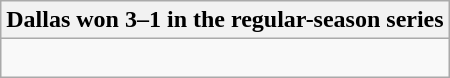<table class="wikitable collapsible collapsed">
<tr>
<th>Dallas won 3–1 in the regular-season series</th>
</tr>
<tr>
<td><br>


</td>
</tr>
</table>
